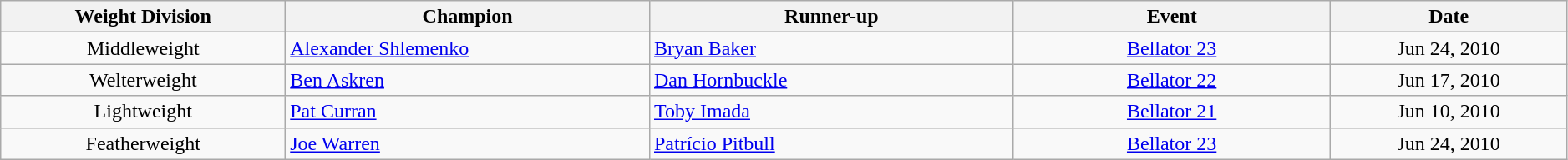<table class="wikitable" width="99%" style="text-align:center;">
<tr>
<th width="18%">Weight Division</th>
<th width="23%">Champion</th>
<th width="23%">Runner-up</th>
<th width="20%">Event</th>
<th width="15%">Date</th>
</tr>
<tr>
<td>Middleweight</td>
<td align=left> <a href='#'>Alexander Shlemenko</a></td>
<td align=left> <a href='#'>Bryan Baker</a></td>
<td><a href='#'>Bellator 23</a></td>
<td>Jun 24, 2010</td>
</tr>
<tr>
<td>Welterweight</td>
<td align=left> <a href='#'>Ben Askren</a></td>
<td align=left> <a href='#'>Dan Hornbuckle</a></td>
<td><a href='#'>Bellator 22</a></td>
<td>Jun 17, 2010</td>
</tr>
<tr>
<td>Lightweight</td>
<td align=left> <a href='#'>Pat Curran</a></td>
<td align=left> <a href='#'>Toby Imada</a></td>
<td><a href='#'>Bellator 21</a></td>
<td>Jun 10, 2010</td>
</tr>
<tr>
<td>Featherweight</td>
<td align=left> <a href='#'>Joe Warren</a></td>
<td align=left> <a href='#'>Patrício Pitbull</a></td>
<td><a href='#'>Bellator 23</a></td>
<td>Jun 24, 2010</td>
</tr>
</table>
